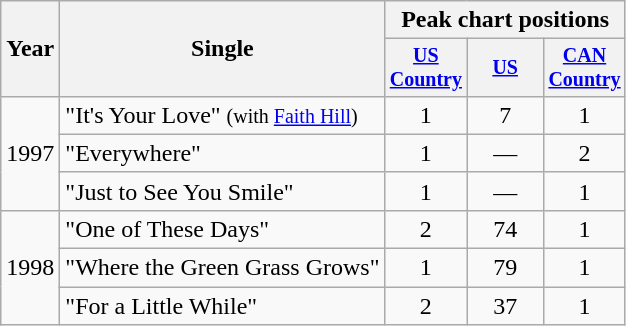<table class="wikitable" style="text-align:center;">
<tr>
<th rowspan="2">Year</th>
<th rowspan="2">Single</th>
<th colspan="3">Peak chart positions</th>
</tr>
<tr style="font-size:smaller;">
<th width="45"><a href='#'>US Country</a></th>
<th width="45"><a href='#'>US</a></th>
<th width="45"><a href='#'>CAN Country</a></th>
</tr>
<tr>
<td rowspan="3">1997</td>
<td align="left">"It's Your Love" <small>(with <a href='#'>Faith Hill</a>)</small></td>
<td>1</td>
<td>7</td>
<td>1</td>
</tr>
<tr>
<td align="left">"Everywhere"</td>
<td>1</td>
<td>—</td>
<td>2</td>
</tr>
<tr>
<td align="left">"Just to See You Smile"</td>
<td>1</td>
<td>—</td>
<td>1</td>
</tr>
<tr>
<td rowspan="3">1998</td>
<td align="left">"One of These Days"</td>
<td>2</td>
<td>74</td>
<td>1</td>
</tr>
<tr>
<td align="left">"Where the Green Grass Grows"</td>
<td>1</td>
<td>79</td>
<td>1</td>
</tr>
<tr>
<td align="left">"For a Little While"</td>
<td>2</td>
<td>37</td>
<td>1</td>
</tr>
</table>
